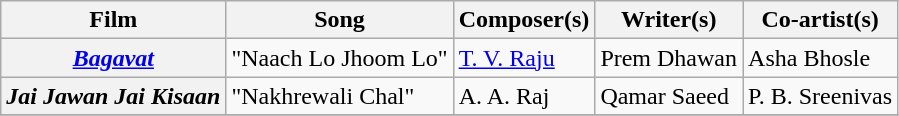<table class="wikitable sortable">
<tr>
<th>Film</th>
<th>Song</th>
<th>Composer(s)</th>
<th>Writer(s)</th>
<th>Co-artist(s)</th>
</tr>
<tr>
<th><a href='#'><em>Bagavat</em></a></th>
<td>"Naach Lo Jhoom Lo"</td>
<td><a href='#'>T. V. Raju</a></td>
<td>Prem Dhawan</td>
<td>Asha Bhosle</td>
</tr>
<tr>
<th><em>Jai Jawan Jai Kisaan</em></th>
<td>"Nakhrewali Chal"</td>
<td>A. A. Raj</td>
<td>Qamar Saeed</td>
<td>P. B. Sreenivas</td>
</tr>
<tr>
</tr>
</table>
